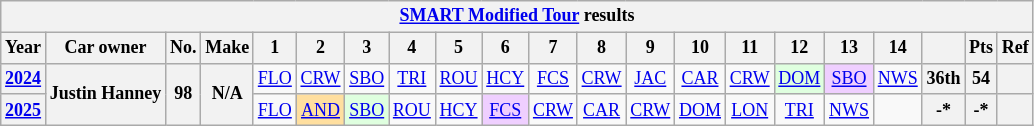<table class="wikitable" style="text-align:center; font-size:75%">
<tr>
<th colspan=38><a href='#'>SMART Modified Tour</a> results</th>
</tr>
<tr>
<th>Year</th>
<th>Car owner</th>
<th>No.</th>
<th>Make</th>
<th>1</th>
<th>2</th>
<th>3</th>
<th>4</th>
<th>5</th>
<th>6</th>
<th>7</th>
<th>8</th>
<th>9</th>
<th>10</th>
<th>11</th>
<th>12</th>
<th>13</th>
<th>14</th>
<th></th>
<th>Pts</th>
<th>Ref</th>
</tr>
<tr>
<th><a href='#'>2024</a></th>
<th rowspan=2>Justin Hanney</th>
<th rowspan=2>98</th>
<th rowspan=2>N/A</th>
<td><a href='#'>FLO</a></td>
<td><a href='#'>CRW</a></td>
<td><a href='#'>SBO</a></td>
<td><a href='#'>TRI</a></td>
<td><a href='#'>ROU</a></td>
<td><a href='#'>HCY</a></td>
<td><a href='#'>FCS</a></td>
<td><a href='#'>CRW</a></td>
<td><a href='#'>JAC</a></td>
<td><a href='#'>CAR</a></td>
<td><a href='#'>CRW</a></td>
<td style="background:#DFFFDF;"><a href='#'>DOM</a><br></td>
<td style="background:#EFCFFF;"><a href='#'>SBO</a><br></td>
<td><a href='#'>NWS</a></td>
<th>36th</th>
<th>54</th>
<th></th>
</tr>
<tr>
<th><a href='#'>2025</a></th>
<td><a href='#'>FLO</a></td>
<td style="background:#FFDF9F;"><a href='#'>AND</a><br></td>
<td style="background:#DFFFDF;"><a href='#'>SBO</a><br></td>
<td><a href='#'>ROU</a></td>
<td><a href='#'>HCY</a></td>
<td style="background:#EFCFFF;"><a href='#'>FCS</a><br></td>
<td><a href='#'>CRW</a></td>
<td><a href='#'>CAR</a></td>
<td><a href='#'>CRW</a></td>
<td><a href='#'>DOM</a></td>
<td><a href='#'>LON</a></td>
<td><a href='#'>TRI</a></td>
<td><a href='#'>NWS</a></td>
<td></td>
<th>-*</th>
<th>-*</th>
<th></th>
</tr>
</table>
